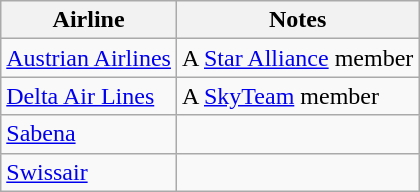<table class="wikitable sortable">
<tr>
<th bgcolor="silver">Airline</th>
<th bgcolor="silver" align="left">Notes</th>
</tr>
<tr>
<td> <a href='#'>Austrian Airlines</a></td>
<td>A <a href='#'>Star Alliance</a> member</td>
</tr>
<tr>
<td> <a href='#'>Delta Air Lines</a></td>
<td>A <a href='#'>SkyTeam</a> member</td>
</tr>
<tr>
<td> <a href='#'>Sabena</a></td>
<td></td>
</tr>
<tr>
<td> <a href='#'>Swissair</a></td>
<td></td>
</tr>
</table>
